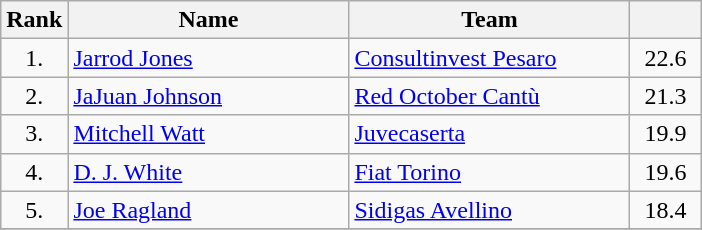<table class="wikitable" style="text-align: center;">
<tr>
<th>Rank</th>
<th width=180>Name</th>
<th width=180>Team</th>
<th width=40></th>
</tr>
<tr>
<td>1.</td>
<td align="left"> <a href='#'>Jarrod Jones</a></td>
<td style="text-align:left;"><a href='#'>Consultinvest Pesaro</a></td>
<td>22.6</td>
</tr>
<tr>
<td>2.</td>
<td align="left"> <a href='#'>JaJuan Johnson</a></td>
<td style="text-align:left;"><a href='#'>Red October Cantù</a></td>
<td>21.3</td>
</tr>
<tr>
<td>3.</td>
<td align="left"> <a href='#'>Mitchell Watt</a></td>
<td style="text-align:left;"><a href='#'>Juvecaserta</a></td>
<td>19.9</td>
</tr>
<tr>
<td>4.</td>
<td align="left"> <a href='#'>D. J. White</a></td>
<td style="text-align:left;"><a href='#'>Fiat Torino</a></td>
<td>19.6</td>
</tr>
<tr>
<td>5.</td>
<td align="left"> <a href='#'>Joe Ragland</a></td>
<td style="text-align:left;"><a href='#'>Sidigas Avellino</a></td>
<td>18.4</td>
</tr>
<tr>
</tr>
</table>
